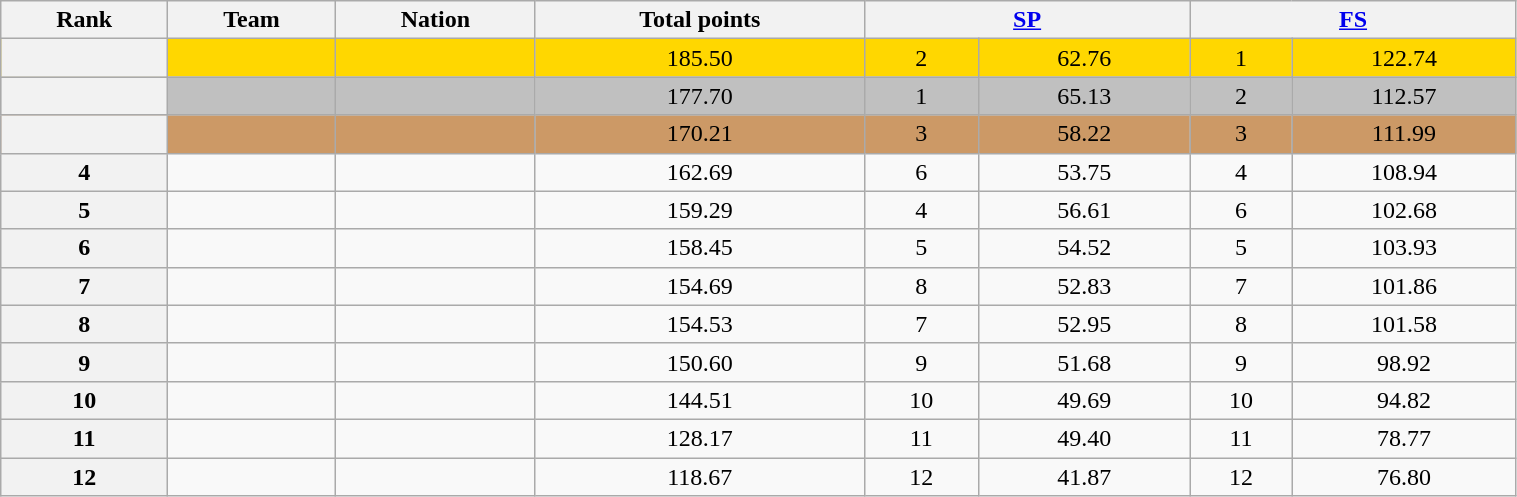<table class="wikitable sortable" style="text-align:center;" width="80%">
<tr>
<th scope="col">Rank</th>
<th scope="col">Team</th>
<th scope="col">Nation</th>
<th scope="col">Total points</th>
<th scope="col" colspan="2" width="80px"><a href='#'>SP</a></th>
<th scope="col" colspan="2" width="80px"><a href='#'>FS</a></th>
</tr>
<tr bgcolor="gold">
<th scope="row"></th>
<td align="left"></td>
<td align="left"></td>
<td>185.50</td>
<td>2</td>
<td>62.76</td>
<td>1</td>
<td>122.74</td>
</tr>
<tr bgcolor="silver">
<th scope="row"></th>
<td align="left"></td>
<td align="left"></td>
<td>177.70</td>
<td>1</td>
<td>65.13</td>
<td>2</td>
<td>112.57</td>
</tr>
<tr bgcolor="cc9966">
<th scope="row"></th>
<td align="left"></td>
<td align="left"></td>
<td>170.21</td>
<td>3</td>
<td>58.22</td>
<td>3</td>
<td>111.99</td>
</tr>
<tr>
<th scope="row">4</th>
<td align="left"></td>
<td align="left"></td>
<td>162.69</td>
<td>6</td>
<td>53.75</td>
<td>4</td>
<td>108.94</td>
</tr>
<tr>
<th scope="row">5</th>
<td align="left"></td>
<td align="left"></td>
<td>159.29</td>
<td>4</td>
<td>56.61</td>
<td>6</td>
<td>102.68</td>
</tr>
<tr>
<th scope="row">6</th>
<td align="left"></td>
<td align="left"></td>
<td>158.45</td>
<td>5</td>
<td>54.52</td>
<td>5</td>
<td>103.93</td>
</tr>
<tr>
<th scope="row">7</th>
<td align="left"></td>
<td align="left"></td>
<td>154.69</td>
<td>8</td>
<td>52.83</td>
<td>7</td>
<td>101.86</td>
</tr>
<tr>
<th scope="row">8</th>
<td align="left"></td>
<td align="left"></td>
<td>154.53</td>
<td>7</td>
<td>52.95</td>
<td>8</td>
<td>101.58</td>
</tr>
<tr>
<th scope="row">9</th>
<td align="left"></td>
<td align="left"></td>
<td>150.60</td>
<td>9</td>
<td>51.68</td>
<td>9</td>
<td>98.92</td>
</tr>
<tr>
<th scope="row">10</th>
<td align="left"></td>
<td align="left"></td>
<td>144.51</td>
<td>10</td>
<td>49.69</td>
<td>10</td>
<td>94.82</td>
</tr>
<tr>
<th scope="row">11</th>
<td align="left"></td>
<td align="left"></td>
<td>128.17</td>
<td>11</td>
<td>49.40</td>
<td>11</td>
<td>78.77</td>
</tr>
<tr>
<th scope="row">12</th>
<td align="left"></td>
<td align="left"></td>
<td>118.67</td>
<td>12</td>
<td>41.87</td>
<td>12</td>
<td>76.80</td>
</tr>
</table>
